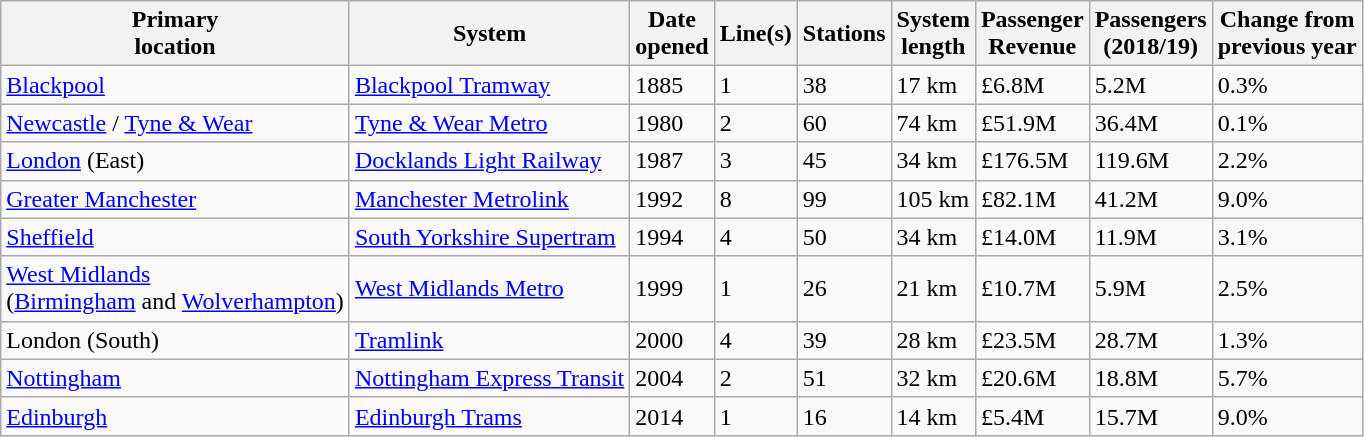<table class="wikitable sortable">
<tr>
<th>Primary<br>location</th>
<th>System</th>
<th data-sort-type="number">Date<br>opened</th>
<th data-sort-type="number">Line(s)</th>
<th data-sort-type="number">Stations</th>
<th data-sort-type="number">System<br>length</th>
<th data-sort-type="number">Passenger<br>Revenue</th>
<th data-sort-type="number">Passengers<br> (2018/19)</th>
<th data-sort-type="number">Change from<br> previous year</th>
</tr>
<tr>
<td><a href='#'>Blackpool</a></td>
<td><a href='#'>Blackpool Tramway</a></td>
<td>1885</td>
<td>1</td>
<td>38</td>
<td>17 km</td>
<td>£6.8M</td>
<td>5.2M</td>
<td> 0.3%</td>
</tr>
<tr>
<td><a href='#'>Newcastle</a> / <a href='#'>Tyne & Wear</a></td>
<td><a href='#'>Tyne & Wear Metro</a></td>
<td>1980</td>
<td>2</td>
<td>60</td>
<td>74 km</td>
<td>£51.9M</td>
<td>36.4M</td>
<td> 0.1%</td>
</tr>
<tr>
<td><a href='#'>London</a> (East)</td>
<td><a href='#'>Docklands Light Railway</a></td>
<td>1987</td>
<td>3</td>
<td>45</td>
<td>34 km</td>
<td>£176.5M</td>
<td>119.6M</td>
<td> 2.2%</td>
</tr>
<tr>
<td><a href='#'>Greater Manchester</a></td>
<td><a href='#'>Manchester Metrolink</a></td>
<td>1992</td>
<td>8</td>
<td>99</td>
<td>105 km</td>
<td>£82.1M</td>
<td>41.2M</td>
<td> 9.0%</td>
</tr>
<tr>
<td><a href='#'>Sheffield</a></td>
<td><a href='#'>South Yorkshire Supertram</a></td>
<td>1994</td>
<td>4</td>
<td>50</td>
<td>34 km</td>
<td>£14.0M</td>
<td>11.9M</td>
<td> 3.1%</td>
</tr>
<tr>
<td><a href='#'>West Midlands</a><br>(<a href='#'>Birmingham</a> and <a href='#'>Wolverhampton</a>)</td>
<td><a href='#'>West Midlands Metro</a></td>
<td>1999</td>
<td>1</td>
<td>26</td>
<td>21 km</td>
<td>£10.7M</td>
<td>5.9M</td>
<td> 2.5%</td>
</tr>
<tr>
<td>London (South)</td>
<td><a href='#'>Tramlink</a></td>
<td>2000</td>
<td>4</td>
<td>39</td>
<td>28 km</td>
<td>£23.5M</td>
<td>28.7M</td>
<td> 1.3%</td>
</tr>
<tr>
<td><a href='#'>Nottingham</a></td>
<td><a href='#'>Nottingham Express Transit</a></td>
<td>2004</td>
<td>2</td>
<td>51</td>
<td>32 km</td>
<td>£20.6M</td>
<td>18.8M</td>
<td> 5.7%</td>
</tr>
<tr>
<td><a href='#'>Edinburgh</a></td>
<td><a href='#'>Edinburgh Trams</a></td>
<td>2014</td>
<td>1</td>
<td>16</td>
<td>14 km</td>
<td>£5.4M</td>
<td>15.7M</td>
<td> 9.0%</td>
</tr>
</table>
